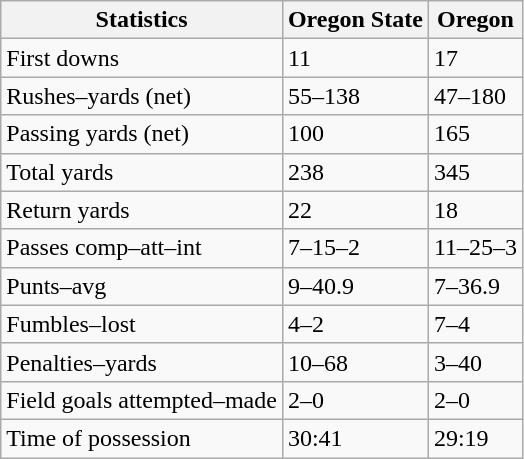<table class="wikitable">
<tr>
<th>Statistics</th>
<th>Oregon State</th>
<th>Oregon</th>
</tr>
<tr>
<td>First downs</td>
<td>11</td>
<td>17</td>
</tr>
<tr>
<td>Rushes–yards (net)</td>
<td>55–138</td>
<td>47–180</td>
</tr>
<tr>
<td>Passing yards (net)</td>
<td>100</td>
<td>165</td>
</tr>
<tr>
<td>Total yards</td>
<td>238</td>
<td>345</td>
</tr>
<tr>
<td>Return yards</td>
<td>22</td>
<td>18</td>
</tr>
<tr>
<td>Passes comp–att–int</td>
<td>7–15–2</td>
<td>11–25–3</td>
</tr>
<tr>
<td>Punts–avg</td>
<td>9–40.9</td>
<td>7–36.9</td>
</tr>
<tr>
<td>Fumbles–lost</td>
<td>4–2</td>
<td>7–4</td>
</tr>
<tr>
<td>Penalties–yards</td>
<td>10–68</td>
<td>3–40</td>
</tr>
<tr>
<td>Field goals attempted–made</td>
<td>2–0</td>
<td>2–0</td>
</tr>
<tr>
<td>Time of possession</td>
<td>30:41</td>
<td>29:19</td>
</tr>
</table>
